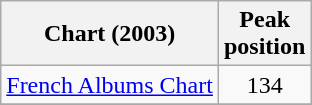<table class="wikitable">
<tr>
<th>Chart (2003)</th>
<th>Peak<br>position</th>
</tr>
<tr>
<td><a href='#'>French Albums Chart</a></td>
<td align="center">134</td>
</tr>
<tr>
</tr>
</table>
